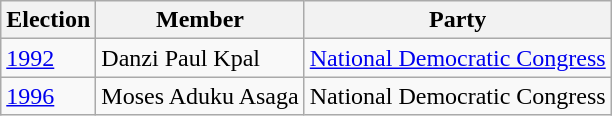<table class="wikitable">
<tr>
<th>Election</th>
<th>Member</th>
<th>Party</th>
</tr>
<tr>
<td><a href='#'>1992</a></td>
<td>Danzi Paul Kpal</td>
<td><a href='#'>National Democratic Congress</a></td>
</tr>
<tr>
<td><a href='#'>1996</a></td>
<td>Moses Aduku Asaga</td>
<td>National Democratic Congress</td>
</tr>
</table>
